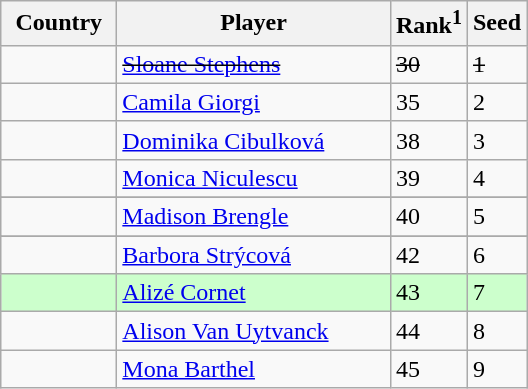<table class="sortable wikitable">
<tr>
<th width="70">Country</th>
<th width="175">Player</th>
<th>Rank<sup>1</sup></th>
<th>Seed</th>
</tr>
<tr>
<td><s></s></td>
<td><s><a href='#'>Sloane Stephens</a></s></td>
<td><s>30</s></td>
<td><s>1</s></td>
</tr>
<tr>
<td></td>
<td><a href='#'>Camila Giorgi</a></td>
<td>35</td>
<td>2</td>
</tr>
<tr>
<td></td>
<td><a href='#'>Dominika Cibulková</a></td>
<td>38</td>
<td>3</td>
</tr>
<tr>
<td></td>
<td><a href='#'>Monica Niculescu</a></td>
<td>39</td>
<td>4</td>
</tr>
<tr>
</tr>
<tr>
<td></td>
<td><a href='#'>Madison Brengle</a></td>
<td>40</td>
<td>5</td>
</tr>
<tr>
</tr>
<tr>
<td></td>
<td><a href='#'>Barbora Strýcová</a></td>
<td>42</td>
<td>6</td>
</tr>
<tr style="background:#cfc;">
<td></td>
<td><a href='#'>Alizé Cornet</a></td>
<td>43</td>
<td>7</td>
</tr>
<tr>
<td></td>
<td><a href='#'>Alison Van Uytvanck</a></td>
<td>44</td>
<td>8</td>
</tr>
<tr>
<td></td>
<td><a href='#'>Mona Barthel</a></td>
<td>45</td>
<td>9</td>
</tr>
</table>
